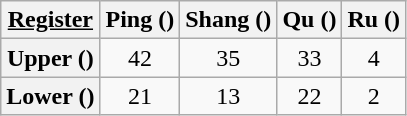<table class="wikitable" style="text-align:center;">
<tr>
<th><u>Register</u></th>
<th>Ping ()</th>
<th>Shang ()</th>
<th>Qu ()</th>
<th>Ru ()</th>
</tr>
<tr>
<th>Upper ()</th>
<td>42</td>
<td>35</td>
<td>33</td>
<td>4</td>
</tr>
<tr>
<th>Lower ()</th>
<td>21</td>
<td>13</td>
<td>22</td>
<td>2</td>
</tr>
</table>
